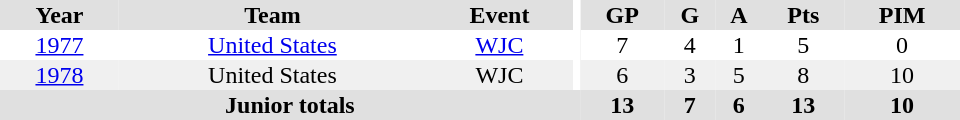<table border="0" cellpadding="1" cellspacing="0" ID="Table3" style="text-align:center; width:40em">
<tr bgcolor="#e0e0e0">
<th>Year</th>
<th>Team</th>
<th>Event</th>
<th rowspan="102" bgcolor="#ffffff"></th>
<th>GP</th>
<th>G</th>
<th>A</th>
<th>Pts</th>
<th>PIM</th>
</tr>
<tr>
<td><a href='#'>1977</a></td>
<td><a href='#'>United States</a></td>
<td><a href='#'>WJC</a></td>
<td>7</td>
<td>4</td>
<td>1</td>
<td>5</td>
<td>0</td>
</tr>
<tr bgcolor="#f0f0f0">
<td><a href='#'>1978</a></td>
<td>United States</td>
<td>WJC</td>
<td>6</td>
<td>3</td>
<td>5</td>
<td>8</td>
<td>10</td>
</tr>
<tr bgcolor="#e0e0e0">
<th colspan="4">Junior totals</th>
<th>13</th>
<th>7</th>
<th>6</th>
<th>13</th>
<th>10</th>
</tr>
</table>
